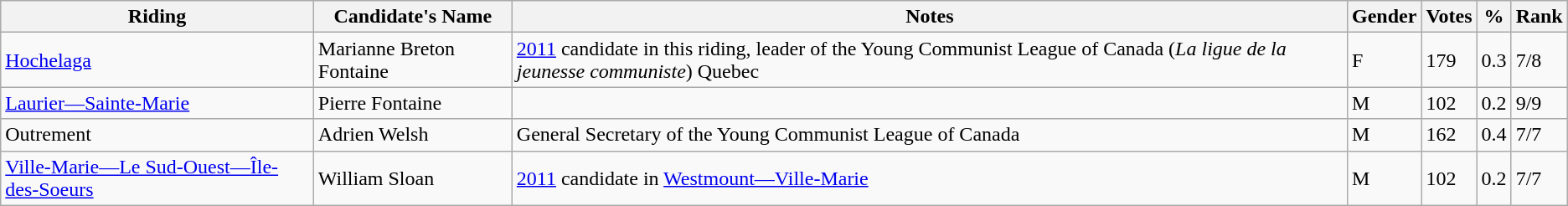<table class="wikitable">
<tr>
<th>Riding<br></th>
<th>Candidate's Name</th>
<th>Notes</th>
<th>Gender</th>
<th>Votes</th>
<th>%</th>
<th>Rank</th>
</tr>
<tr>
<td><a href='#'>Hochelaga</a></td>
<td>Marianne Breton Fontaine</td>
<td><a href='#'>2011</a> candidate in this riding, leader of the Young Communist League of Canada (<em>La ligue de la jeunesse communiste</em>) Quebec</td>
<td>F</td>
<td>179</td>
<td>0.3</td>
<td>7/8</td>
</tr>
<tr>
<td><a href='#'>Laurier—Sainte-Marie</a></td>
<td>Pierre Fontaine</td>
<td></td>
<td>M</td>
<td>102</td>
<td>0.2</td>
<td>9/9</td>
</tr>
<tr>
<td>Outrement</td>
<td>Adrien Welsh</td>
<td>General Secretary of the Young Communist League of Canada</td>
<td>M</td>
<td>162</td>
<td>0.4</td>
<td>7/7</td>
</tr>
<tr>
<td><a href='#'>Ville-Marie—Le Sud-Ouest—Île-des-Soeurs</a></td>
<td>William Sloan</td>
<td><a href='#'>2011</a> candidate in <a href='#'>Westmount—Ville-Marie</a></td>
<td>M</td>
<td>102</td>
<td>0.2</td>
<td>7/7</td>
</tr>
</table>
